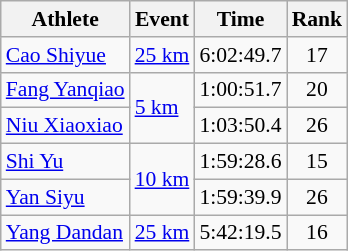<table class="wikitable" style="font-size:90%;">
<tr>
<th>Athlete</th>
<th>Event</th>
<th>Time</th>
<th>Rank</th>
</tr>
<tr align=center>
<td align=left><a href='#'>Cao Shiyue</a></td>
<td align=left><a href='#'>25 km</a></td>
<td>6:02:49.7</td>
<td>17</td>
</tr>
<tr align=center>
<td align=left><a href='#'>Fang Yanqiao</a></td>
<td align=left rowspan=2><a href='#'>5 km</a></td>
<td>1:00:51.7</td>
<td>20</td>
</tr>
<tr align=center>
<td align=left><a href='#'>Niu Xiaoxiao</a></td>
<td>1:03:50.4</td>
<td>26</td>
</tr>
<tr align=center>
<td align=left><a href='#'>Shi Yu</a></td>
<td align=left rowspan=2><a href='#'>10 km</a></td>
<td>1:59:28.6</td>
<td>15</td>
</tr>
<tr align=center>
<td align=left><a href='#'>Yan Siyu</a></td>
<td>1:59:39.9</td>
<td>26</td>
</tr>
<tr align=center>
<td align=left><a href='#'>Yang Dandan</a></td>
<td align=left><a href='#'>25 km</a></td>
<td>5:42:19.5</td>
<td>16</td>
</tr>
</table>
